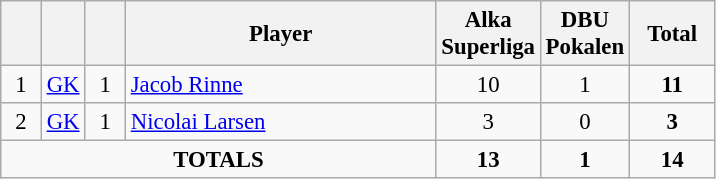<table class="wikitable sortable" style="font-size: 95%; text-align: center;">
<tr>
<th width=20></th>
<th width=20></th>
<th width=20></th>
<th width=200>Player</th>
<th width=50>Alka Superliga</th>
<th width=50>DBU Pokalen</th>
<th width=50>Total</th>
</tr>
<tr>
<td rowspan=1>1</td>
<td><a href='#'>GK</a></td>
<td>1</td>
<td align=left> <a href='#'>Jacob Rinne</a></td>
<td>10</td>
<td>1</td>
<td><strong>11</strong></td>
</tr>
<tr>
<td rowspan=1>2</td>
<td><a href='#'>GK</a></td>
<td>1</td>
<td align=left> <a href='#'>Nicolai Larsen</a></td>
<td>3</td>
<td>0</td>
<td><strong>3</strong></td>
</tr>
<tr>
<td colspan="4"><strong>TOTALS</strong></td>
<td><strong>13</strong></td>
<td><strong>1</strong></td>
<td><strong>14</strong></td>
</tr>
</table>
